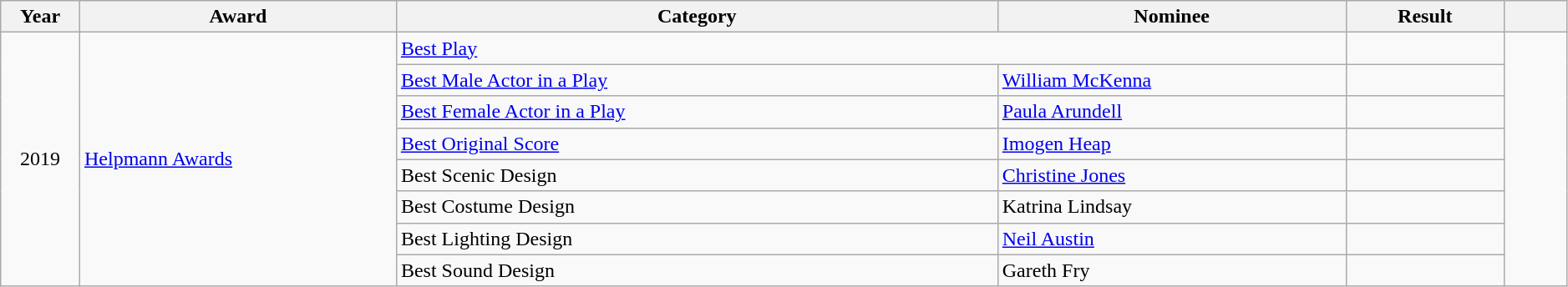<table class="wikitable sortable" style="width: 99%;">
<tr>
<th scope="col" style="width:5%;">Year</th>
<th scope="col" style="width:20%;">Award</th>
<th scope="col" style="width:38%;">Category</th>
<th scope="col" style="width:22%;">Nominee</th>
<th scope="col" style="width:10%;">Result</th>
<th scope="col" class="unsortable" style="width:4%;"></th>
</tr>
<tr>
<td rowspan="8" style="text-align:center;">2019</td>
<td rowspan="8"><a href='#'>Helpmann Awards</a></td>
<td colspan="2"><a href='#'>Best Play</a></td>
<td></td>
<td rowspan="8" style="text-align: center;"></td>
</tr>
<tr>
<td><a href='#'>Best Male Actor in a Play</a></td>
<td><a href='#'>William McKenna</a></td>
<td></td>
</tr>
<tr>
<td><a href='#'>Best Female Actor in a Play</a></td>
<td><a href='#'>Paula Arundell</a></td>
<td></td>
</tr>
<tr>
<td><a href='#'>Best Original Score</a></td>
<td><a href='#'>Imogen Heap</a></td>
<td></td>
</tr>
<tr>
<td>Best Scenic Design</td>
<td><a href='#'>Christine Jones</a></td>
<td></td>
</tr>
<tr>
<td>Best Costume Design</td>
<td>Katrina Lindsay</td>
<td></td>
</tr>
<tr>
<td>Best Lighting Design</td>
<td><a href='#'>Neil Austin</a></td>
<td></td>
</tr>
<tr>
<td>Best Sound Design</td>
<td>Gareth Fry</td>
<td></td>
</tr>
</table>
